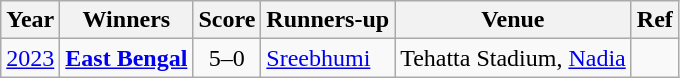<table class="wikitable sortable" style="text-align: left;">
<tr>
<th>Year</th>
<th>Winners</th>
<th>Score</th>
<th>Runners-up</th>
<th>Venue</th>
<th>Ref</th>
</tr>
<tr>
<td><a href='#'>2023</a></td>
<td><a href='#'><strong>East Bengal</strong></a></td>
<td align=center>5–0</td>
<td><a href='#'>Sreebhumi</a></td>
<td>Tehatta Stadium, <a href='#'>Nadia</a></td>
<td></td>
</tr>
</table>
